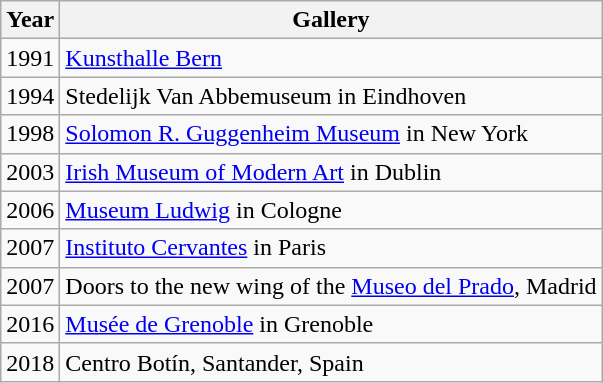<table class="wikitable">
<tr>
<th>Year</th>
<th>Gallery</th>
</tr>
<tr>
<td>1991</td>
<td><a href='#'>Kunsthalle Bern</a></td>
</tr>
<tr>
<td>1994</td>
<td>Stedelijk Van Abbemuseum in Eindhoven</td>
</tr>
<tr>
<td>1998</td>
<td><a href='#'>Solomon R. Guggenheim Museum</a> in New York</td>
</tr>
<tr>
<td>2003</td>
<td><a href='#'>Irish Museum of Modern Art</a> in Dublin</td>
</tr>
<tr>
<td>2006</td>
<td><a href='#'>Museum Ludwig</a> in Cologne</td>
</tr>
<tr>
<td>2007</td>
<td><a href='#'>Instituto Cervantes</a> in Paris</td>
</tr>
<tr>
<td>2007</td>
<td>Doors to the new wing of the <a href='#'>Museo del Prado</a>, Madrid</td>
</tr>
<tr>
<td>2016</td>
<td><a href='#'>Musée de Grenoble</a> in Grenoble</td>
</tr>
<tr>
<td>2018</td>
<td>Centro Botín, Santander, Spain</td>
</tr>
</table>
